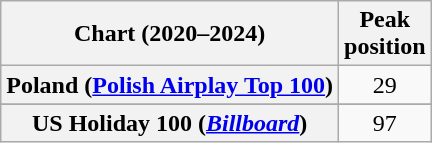<table class="wikitable sortable plainrowheaders" style="text-align:center">
<tr>
<th scope="col">Chart (2020–2024)</th>
<th scope="col">Peak<br>position</th>
</tr>
<tr>
<th scope="row">Poland (<a href='#'>Polish Airplay Top 100</a>)</th>
<td>29</td>
</tr>
<tr>
</tr>
<tr>
</tr>
<tr>
<th scope="row">US Holiday 100 (<em><a href='#'>Billboard</a></em>)</th>
<td>97</td>
</tr>
</table>
